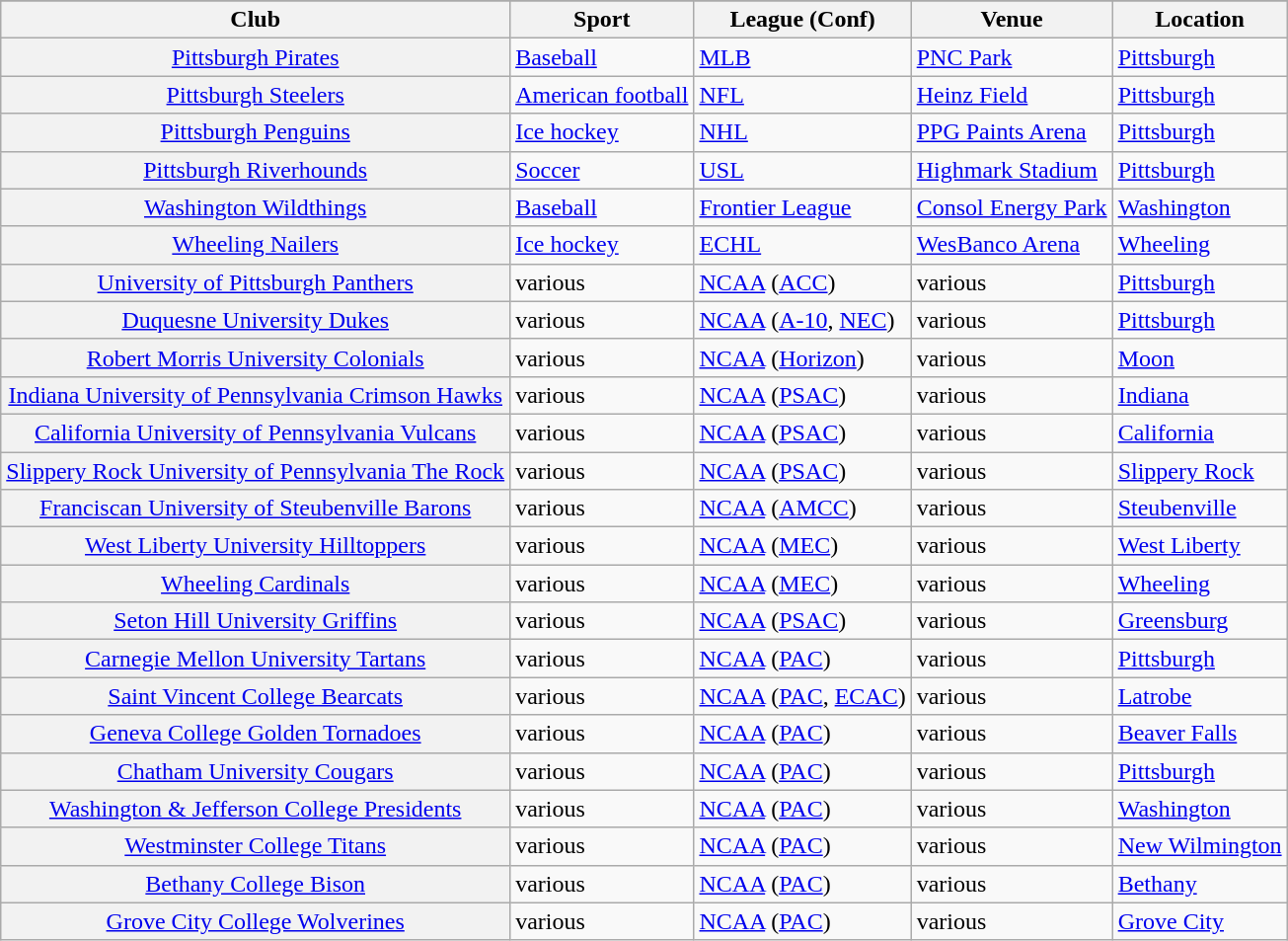<table class="wikitable">
<tr>
</tr>
<tr>
<th style="background:light gray; color:black">Club</th>
<th style="background:light gray; color:black">Sport</th>
<th style="background:light gray; color:black">League (Conf)</th>
<th style="background:light gray; color:black">Venue</th>
<th style="background:light gray; color:black">Location</th>
</tr>
<tr>
<th scope="row" style="font-weight: normal;"><a href='#'>Pittsburgh Pirates</a></th>
<td><a href='#'>Baseball</a></td>
<td><a href='#'>MLB</a></td>
<td><a href='#'>PNC Park</a></td>
<td><a href='#'>Pittsburgh</a></td>
</tr>
<tr>
<th scope="row" style="font-weight: normal;"><a href='#'>Pittsburgh Steelers</a></th>
<td><a href='#'>American football</a></td>
<td><a href='#'>NFL</a></td>
<td><a href='#'>Heinz Field</a></td>
<td><a href='#'>Pittsburgh</a></td>
</tr>
<tr>
<th scope="row" style="font-weight: normal;"><a href='#'>Pittsburgh Penguins</a></th>
<td><a href='#'>Ice hockey</a></td>
<td><a href='#'>NHL</a></td>
<td><a href='#'>PPG Paints Arena</a></td>
<td><a href='#'>Pittsburgh</a></td>
</tr>
<tr>
<th scope="row" style="font-weight: normal;"><a href='#'>Pittsburgh Riverhounds</a></th>
<td><a href='#'>Soccer</a></td>
<td><a href='#'>USL</a></td>
<td><a href='#'>Highmark Stadium</a></td>
<td><a href='#'>Pittsburgh</a></td>
</tr>
<tr>
<th scope="row" style="font-weight: normal;"><a href='#'>Washington Wildthings</a></th>
<td><a href='#'>Baseball</a></td>
<td><a href='#'>Frontier League</a></td>
<td><a href='#'>Consol Energy Park</a></td>
<td><a href='#'>Washington</a></td>
</tr>
<tr>
<th scope="row" style="font-weight: normal;"><a href='#'>Wheeling Nailers</a></th>
<td><a href='#'>Ice hockey</a></td>
<td><a href='#'>ECHL</a></td>
<td><a href='#'>WesBanco Arena</a></td>
<td><a href='#'>Wheeling</a></td>
</tr>
<tr>
<th scope="row" style="font-weight: normal;"><a href='#'>University of Pittsburgh Panthers</a></th>
<td>various</td>
<td><a href='#'>NCAA</a> (<a href='#'>ACC</a>)</td>
<td>various</td>
<td><a href='#'>Pittsburgh</a></td>
</tr>
<tr>
<th scope="row" style="font-weight: normal;"><a href='#'>Duquesne University Dukes</a></th>
<td>various</td>
<td><a href='#'>NCAA</a> (<a href='#'>A-10</a>, <a href='#'>NEC</a>)</td>
<td>various</td>
<td><a href='#'>Pittsburgh</a></td>
</tr>
<tr>
<th scope="row" style="font-weight: normal;"><a href='#'>Robert Morris University Colonials</a></th>
<td>various</td>
<td><a href='#'>NCAA</a> (<a href='#'>Horizon</a>)</td>
<td>various</td>
<td><a href='#'>Moon</a></td>
</tr>
<tr>
<th scope="row" style="font-weight: normal;"><a href='#'>Indiana University of Pennsylvania Crimson Hawks</a></th>
<td>various</td>
<td><a href='#'>NCAA</a> (<a href='#'>PSAC</a>)</td>
<td>various</td>
<td><a href='#'>Indiana</a></td>
</tr>
<tr>
<th scope="row" style="font-weight: normal;"><a href='#'>California University of Pennsylvania Vulcans</a></th>
<td>various</td>
<td><a href='#'>NCAA</a> (<a href='#'>PSAC</a>)</td>
<td>various</td>
<td><a href='#'>California</a></td>
</tr>
<tr>
<th scope="row" style="font-weight: normal;"><a href='#'>Slippery Rock University of Pennsylvania The Rock</a></th>
<td>various</td>
<td><a href='#'>NCAA</a> (<a href='#'>PSAC</a>)</td>
<td>various</td>
<td><a href='#'>Slippery Rock</a></td>
</tr>
<tr>
<th scope="row" style="font-weight: normal;"><a href='#'>Franciscan University of Steubenville Barons</a></th>
<td>various</td>
<td><a href='#'>NCAA</a> (<a href='#'>AMCC</a>)</td>
<td>various</td>
<td><a href='#'>Steubenville</a></td>
</tr>
<tr>
<th scope="row" style="font-weight: normal;"><a href='#'>West Liberty University Hilltoppers</a></th>
<td>various</td>
<td><a href='#'>NCAA</a> (<a href='#'>MEC</a>)</td>
<td>various</td>
<td><a href='#'>West Liberty</a></td>
</tr>
<tr>
<th scope="row" style="font-weight: normal;"><a href='#'>Wheeling Cardinals</a></th>
<td>various</td>
<td><a href='#'>NCAA</a> (<a href='#'>MEC</a>)</td>
<td>various</td>
<td><a href='#'>Wheeling</a></td>
</tr>
<tr>
<th scope="row" style="font-weight: normal;"><a href='#'>Seton Hill University Griffins</a></th>
<td>various</td>
<td><a href='#'>NCAA</a> (<a href='#'>PSAC</a>)</td>
<td>various</td>
<td><a href='#'>Greensburg</a></td>
</tr>
<tr>
<th scope="row" style="font-weight: normal;"><a href='#'>Carnegie Mellon University Tartans</a></th>
<td>various</td>
<td><a href='#'>NCAA</a> (<a href='#'>PAC</a>)</td>
<td>various</td>
<td><a href='#'>Pittsburgh</a></td>
</tr>
<tr>
<th scope="row" style="font-weight: normal;"><a href='#'>Saint Vincent College Bearcats</a></th>
<td>various</td>
<td><a href='#'>NCAA</a> (<a href='#'>PAC</a>, <a href='#'>ECAC</a>)</td>
<td>various</td>
<td><a href='#'>Latrobe</a></td>
</tr>
<tr>
<th scope="row" style="font-weight: normal;"><a href='#'>Geneva College Golden Tornadoes</a></th>
<td>various</td>
<td><a href='#'>NCAA</a> (<a href='#'>PAC</a>)</td>
<td>various</td>
<td><a href='#'>Beaver Falls</a></td>
</tr>
<tr>
<th scope="row" style="font-weight: normal;"><a href='#'>Chatham University Cougars</a></th>
<td>various</td>
<td><a href='#'>NCAA</a> (<a href='#'>PAC</a>)</td>
<td>various</td>
<td><a href='#'>Pittsburgh</a></td>
</tr>
<tr>
<th scope="row" style="font-weight: normal;"><a href='#'>Washington & Jefferson College Presidents</a></th>
<td>various</td>
<td><a href='#'>NCAA</a> (<a href='#'>PAC</a>)</td>
<td>various</td>
<td><a href='#'>Washington</a></td>
</tr>
<tr>
<th scope="row" style="font-weight: normal;"><a href='#'>Westminster College Titans</a></th>
<td>various</td>
<td><a href='#'>NCAA</a> (<a href='#'>PAC</a>)</td>
<td>various</td>
<td><a href='#'>New Wilmington</a></td>
</tr>
<tr>
<th scope="row" style="font-weight: normal;"><a href='#'>Bethany College Bison</a></th>
<td>various</td>
<td><a href='#'>NCAA</a> (<a href='#'>PAC</a>)</td>
<td>various</td>
<td><a href='#'>Bethany</a></td>
</tr>
<tr>
<th scope="row" style="font-weight: normal;"><a href='#'>Grove City College Wolverines</a></th>
<td>various</td>
<td><a href='#'>NCAA</a> (<a href='#'>PAC</a>)</td>
<td>various</td>
<td><a href='#'>Grove City</a></td>
</tr>
</table>
